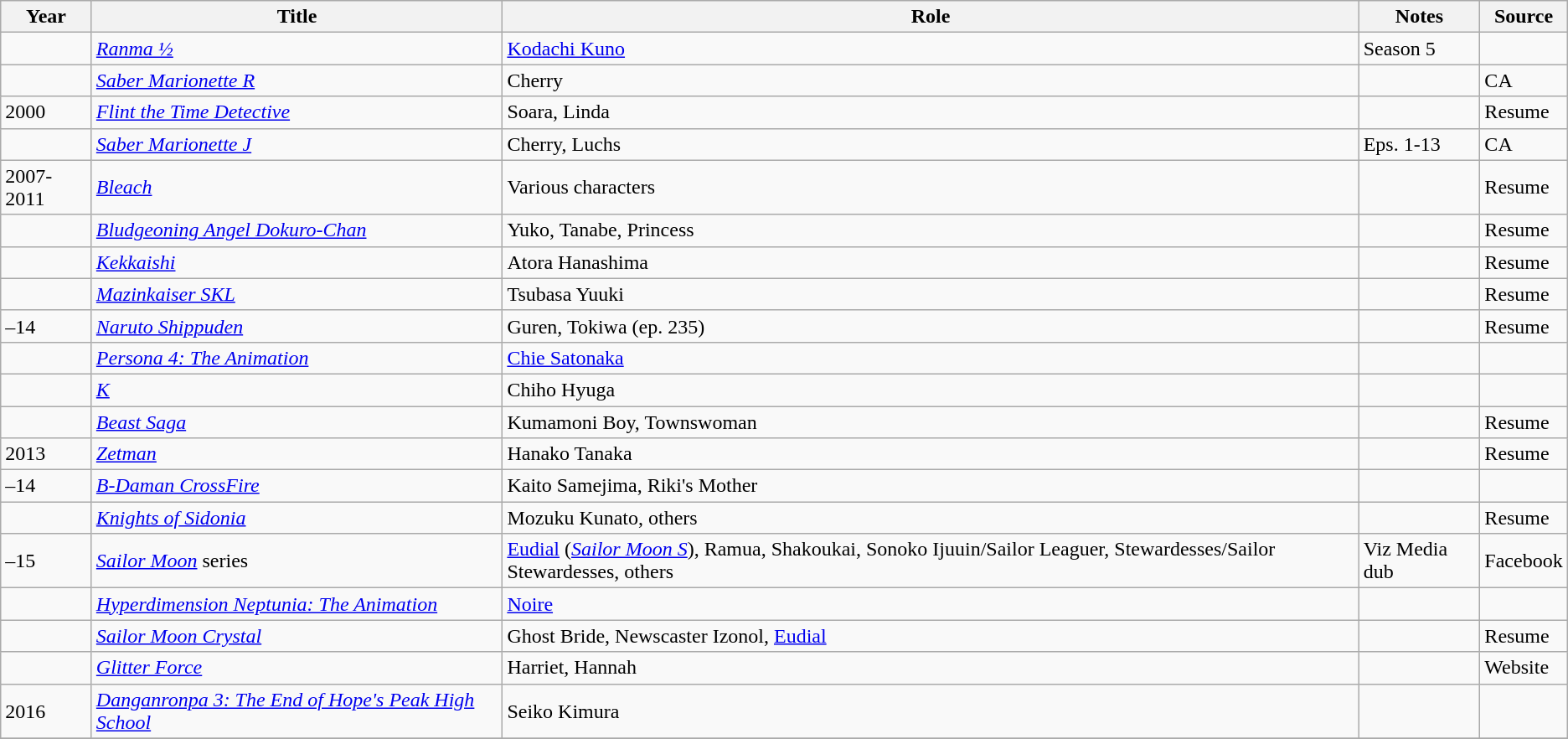<table class="wikitable sortable plainrowheaders">
<tr>
<th>Year</th>
<th>Title</th>
<th>Role</th>
<th class="unsortable">Notes</th>
<th class="unsortable">Source</th>
</tr>
<tr>
<td></td>
<td><em><a href='#'>Ranma ½</a></em></td>
<td><a href='#'>Kodachi Kuno</a></td>
<td>Season 5</td>
<td></td>
</tr>
<tr>
<td></td>
<td><em><a href='#'>Saber Marionette R</a></em></td>
<td>Cherry</td>
<td></td>
<td>CA</td>
</tr>
<tr>
<td>2000</td>
<td><em><a href='#'>Flint the Time Detective</a></em></td>
<td>Soara, Linda</td>
<td></td>
<td>Resume</td>
</tr>
<tr>
<td></td>
<td><em><a href='#'>Saber Marionette J</a></em></td>
<td>Cherry, Luchs</td>
<td>Eps. 1-13</td>
<td>CA</td>
</tr>
<tr>
<td>2007-2011</td>
<td><em><a href='#'>Bleach</a></em></td>
<td>Various characters</td>
<td></td>
<td>Resume</td>
</tr>
<tr>
<td></td>
<td><em><a href='#'>Bludgeoning Angel Dokuro-Chan</a></em></td>
<td>Yuko, Tanabe, Princess</td>
<td></td>
<td>Resume</td>
</tr>
<tr>
<td></td>
<td><em><a href='#'>Kekkaishi</a></em></td>
<td>Atora Hanashima</td>
<td></td>
<td>Resume</td>
</tr>
<tr>
<td></td>
<td><em><a href='#'>Mazinkaiser SKL</a></em></td>
<td>Tsubasa Yuuki</td>
<td></td>
<td>Resume</td>
</tr>
<tr>
<td>–14</td>
<td><em><a href='#'>Naruto Shippuden</a></em></td>
<td>Guren, Tokiwa (ep. 235)</td>
<td></td>
<td>Resume</td>
</tr>
<tr>
<td></td>
<td><em><a href='#'>Persona 4: The Animation</a></em></td>
<td><a href='#'>Chie Satonaka</a></td>
<td></td>
<td></td>
</tr>
<tr>
<td></td>
<td><em><a href='#'>K</a></em></td>
<td>Chiho Hyuga</td>
<td></td>
<td></td>
</tr>
<tr>
<td></td>
<td><em><a href='#'>Beast Saga</a></em></td>
<td>Kumamoni Boy, Townswoman</td>
<td></td>
<td>Resume</td>
</tr>
<tr>
<td>2013</td>
<td><em><a href='#'>Zetman</a></em></td>
<td>Hanako Tanaka</td>
<td></td>
<td>Resume</td>
</tr>
<tr>
<td>–14</td>
<td><em><a href='#'>B-Daman CrossFire</a></em></td>
<td>Kaito Samejima, Riki's Mother</td>
<td></td>
<td></td>
</tr>
<tr>
<td></td>
<td><em><a href='#'>Knights of Sidonia</a></em></td>
<td>Mozuku Kunato, others</td>
<td></td>
<td>Resume</td>
</tr>
<tr>
<td>–15</td>
<td><em><a href='#'>Sailor Moon</a></em> series</td>
<td><a href='#'>Eudial</a> (<em><a href='#'>Sailor Moon S</a></em>), Ramua, Shakoukai, Sonoko Ijuuin/Sailor Leaguer, Stewardesses/Sailor Stewardesses,  others</td>
<td>Viz Media dub</td>
<td>Facebook</td>
</tr>
<tr>
<td></td>
<td><em><a href='#'>Hyperdimension Neptunia: The Animation</a></em></td>
<td><a href='#'>Noire</a></td>
<td></td>
<td></td>
</tr>
<tr>
<td></td>
<td><em><a href='#'>Sailor Moon Crystal</a></em></td>
<td>Ghost Bride, Newscaster Izonol, <a href='#'>Eudial</a></td>
<td></td>
<td>Resume</td>
</tr>
<tr>
<td></td>
<td><em><a href='#'>Glitter Force</a></em></td>
<td>Harriet, Hannah</td>
<td></td>
<td>Website</td>
</tr>
<tr>
<td>2016</td>
<td><em><a href='#'>Danganronpa 3: The End of Hope's Peak High School</a></em></td>
<td>Seiko Kimura</td>
<td></td>
<td></td>
</tr>
<tr>
</tr>
</table>
